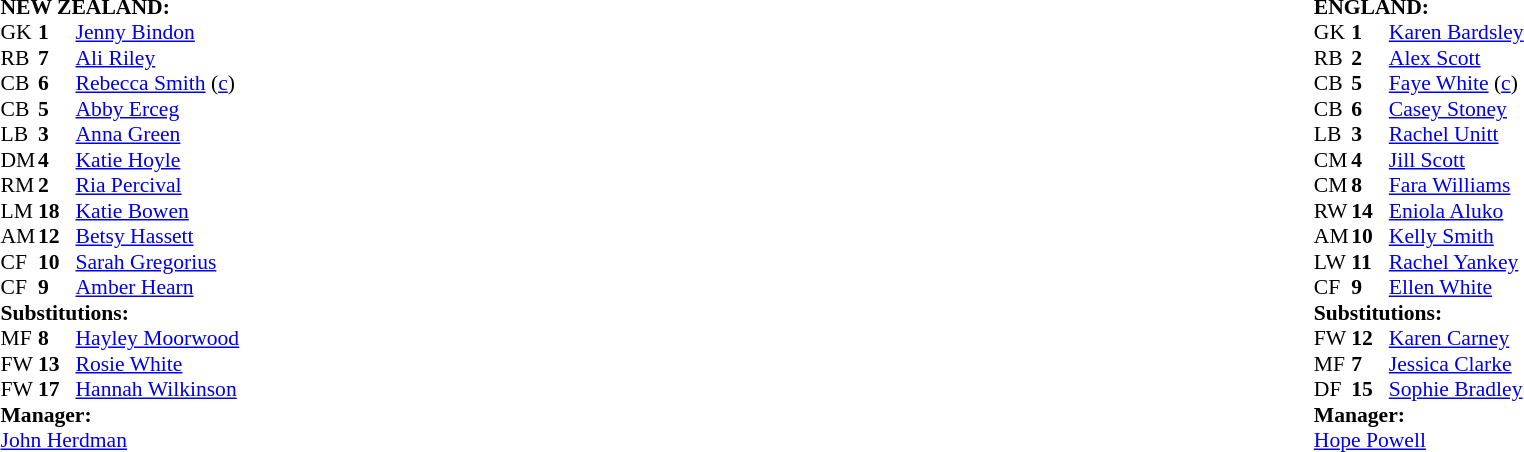<table width="100%">
<tr>
<td valign="top" width="50%"><br><table style="font-size: 90%" cellspacing="0" cellpadding="0">
<tr>
<td colspan=4><br><strong>NEW ZEALAND:</strong></td>
</tr>
<tr>
<th width="25"></th>
<th width="25"></th>
</tr>
<tr>
<td>GK</td>
<td><strong>1</strong></td>
<td><a href='#'>Jenny Bindon</a></td>
</tr>
<tr>
<td>RB</td>
<td><strong>7</strong></td>
<td><a href='#'>Ali Riley</a></td>
</tr>
<tr>
<td>CB</td>
<td><strong>6</strong></td>
<td><a href='#'>Rebecca Smith</a> (<a href='#'>c</a>)</td>
</tr>
<tr>
<td>CB</td>
<td><strong>5</strong></td>
<td><a href='#'>Abby Erceg</a></td>
</tr>
<tr>
<td>LB</td>
<td><strong>3</strong></td>
<td><a href='#'>Anna Green</a></td>
</tr>
<tr>
<td>DM</td>
<td><strong>4</strong></td>
<td><a href='#'>Katie Hoyle</a></td>
</tr>
<tr>
<td>RM</td>
<td><strong>2</strong></td>
<td><a href='#'>Ria Percival</a></td>
<td></td>
<td></td>
</tr>
<tr>
<td>LM</td>
<td><strong>18</strong></td>
<td><a href='#'>Katie Bowen</a></td>
<td></td>
<td></td>
</tr>
<tr>
<td>AM</td>
<td><strong>12</strong></td>
<td><a href='#'>Betsy Hassett</a></td>
</tr>
<tr>
<td>CF</td>
<td><strong>10</strong></td>
<td><a href='#'>Sarah Gregorius</a></td>
<td></td>
<td></td>
</tr>
<tr>
<td>CF</td>
<td><strong>9</strong></td>
<td><a href='#'>Amber Hearn</a></td>
</tr>
<tr>
<td colspan=3><strong>Substitutions:</strong></td>
</tr>
<tr>
<td>MF</td>
<td><strong>8</strong></td>
<td><a href='#'>Hayley Moorwood</a></td>
<td></td>
<td></td>
</tr>
<tr>
<td>FW</td>
<td><strong>13</strong></td>
<td><a href='#'>Rosie White</a></td>
<td></td>
<td></td>
</tr>
<tr>
<td>FW</td>
<td><strong>17</strong></td>
<td><a href='#'>Hannah Wilkinson</a></td>
<td></td>
<td></td>
</tr>
<tr>
<td colspan=3><strong>Manager:</strong></td>
</tr>
<tr>
<td colspan=3><a href='#'>John Herdman</a></td>
</tr>
</table>
</td>
<td valign="top"></td>
<td valign="top" width="50%"><br><table style="font-size: 90%" cellspacing="0" cellpadding="0" align="center">
<tr>
<td colspan=4><br><strong>ENGLAND:</strong></td>
</tr>
<tr>
<th width=25></th>
<th width=25></th>
</tr>
<tr>
<td>GK</td>
<td><strong>1</strong></td>
<td><a href='#'>Karen Bardsley</a></td>
</tr>
<tr>
<td>RB</td>
<td><strong>2</strong></td>
<td><a href='#'>Alex Scott</a></td>
</tr>
<tr>
<td>CB</td>
<td><strong>5</strong></td>
<td><a href='#'>Faye White</a> (<a href='#'>c</a>)</td>
<td></td>
<td></td>
</tr>
<tr>
<td>CB</td>
<td><strong>6</strong></td>
<td><a href='#'>Casey Stoney</a></td>
</tr>
<tr>
<td>LB</td>
<td><strong>3</strong></td>
<td><a href='#'>Rachel Unitt</a></td>
</tr>
<tr>
<td>CM</td>
<td><strong>4</strong></td>
<td><a href='#'>Jill Scott</a></td>
</tr>
<tr>
<td>CM</td>
<td><strong>8</strong></td>
<td><a href='#'>Fara Williams</a></td>
</tr>
<tr>
<td>RW</td>
<td><strong>14</strong></td>
<td><a href='#'>Eniola Aluko</a></td>
<td></td>
<td></td>
</tr>
<tr>
<td>AM</td>
<td><strong>10</strong></td>
<td><a href='#'>Kelly Smith</a></td>
</tr>
<tr>
<td>LW</td>
<td><strong>11</strong></td>
<td><a href='#'>Rachel Yankey</a></td>
<td></td>
<td></td>
</tr>
<tr>
<td>CF</td>
<td><strong>9</strong></td>
<td><a href='#'>Ellen White</a></td>
</tr>
<tr>
<td colspan=3><strong>Substitutions:</strong></td>
</tr>
<tr>
<td>FW</td>
<td><strong>12</strong></td>
<td><a href='#'>Karen Carney</a></td>
<td></td>
<td></td>
</tr>
<tr>
<td>MF</td>
<td><strong>7</strong></td>
<td><a href='#'>Jessica Clarke</a></td>
<td></td>
<td></td>
</tr>
<tr>
<td>DF</td>
<td><strong>15</strong></td>
<td><a href='#'>Sophie Bradley</a></td>
<td></td>
<td></td>
</tr>
<tr>
<td colspan=3><strong>Manager:</strong></td>
</tr>
<tr>
<td colspan=3><a href='#'>Hope Powell</a></td>
</tr>
</table>
</td>
</tr>
</table>
